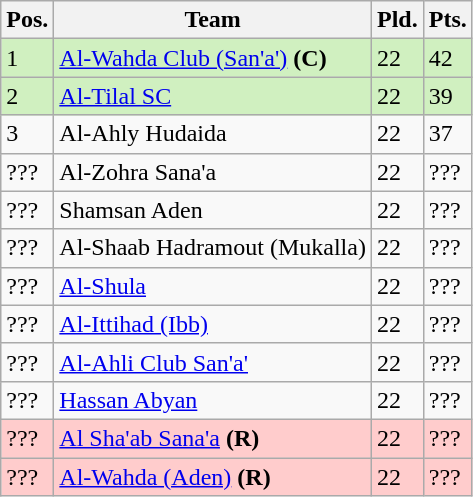<table class="wikitable">
<tr>
<th>Pos.</th>
<th>Team</th>
<th>Pld.</th>
<th>Pts.</th>
</tr>
<tr style="background-color: #d0f0c0">
<td>1</td>
<td><a href='#'>Al-Wahda Club (San'a')</a> <strong>(C)</strong></td>
<td>22</td>
<td>42</td>
</tr>
<tr style="background-color: #d0f0c0">
<td>2</td>
<td><a href='#'>Al-Tilal SC</a></td>
<td>22</td>
<td>39</td>
</tr>
<tr>
<td>3</td>
<td>Al-Ahly Hudaida</td>
<td>22</td>
<td>37</td>
</tr>
<tr>
<td>???</td>
<td>Al-Zohra Sana'a</td>
<td>22</td>
<td>???</td>
</tr>
<tr>
<td>???</td>
<td>Shamsan Aden</td>
<td>22</td>
<td>???</td>
</tr>
<tr>
<td>???</td>
<td>Al-Shaab Hadramout (Mukalla)</td>
<td>22</td>
<td>???</td>
</tr>
<tr>
<td>???</td>
<td><a href='#'>Al-Shula</a></td>
<td>22</td>
<td>???</td>
</tr>
<tr>
<td>???</td>
<td><a href='#'>Al-Ittihad (Ibb)</a></td>
<td>22</td>
<td>???</td>
</tr>
<tr>
<td>???</td>
<td><a href='#'>Al-Ahli Club San'a'</a></td>
<td>22</td>
<td>???</td>
</tr>
<tr>
<td>???</td>
<td><a href='#'>Hassan Abyan</a></td>
<td>22</td>
<td>???</td>
</tr>
<tr style="background-color: #ffcccc">
<td>???</td>
<td><a href='#'>Al Sha'ab Sana'a</a> <strong>(R)</strong></td>
<td>22</td>
<td>???</td>
</tr>
<tr style="background-color: #ffcccc">
<td>???</td>
<td><a href='#'>Al-Wahda (Aden)</a> <strong>(R)</strong></td>
<td>22</td>
<td>???</td>
</tr>
</table>
